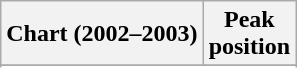<table class="wikitable sortable plainrowheaders">
<tr>
<th scope="col">Chart (2002–2003)</th>
<th scope="col">Peak<br>position</th>
</tr>
<tr>
</tr>
<tr>
</tr>
</table>
